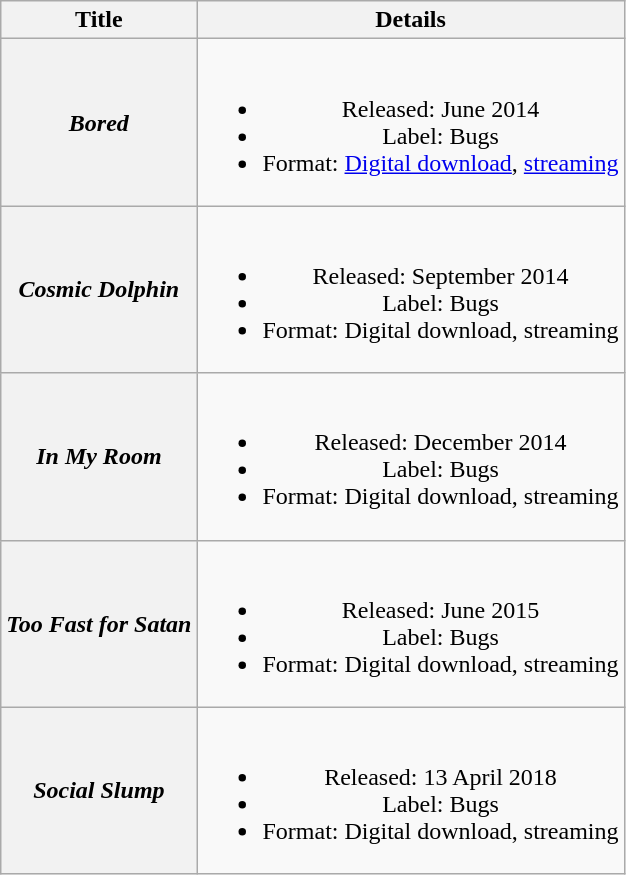<table class="wikitable plainrowheaders" style="text-align:center;">
<tr>
<th>Title</th>
<th>Details</th>
</tr>
<tr>
<th scope="row"><em>Bored</em></th>
<td><br><ul><li>Released: June 2014</li><li>Label:  Bugs</li><li>Format: <a href='#'>Digital download</a>, <a href='#'>streaming</a></li></ul></td>
</tr>
<tr>
<th scope="row"><em>Cosmic Dolphin</em></th>
<td><br><ul><li>Released: September 2014</li><li>Label: Bugs</li><li>Format: Digital download, streaming</li></ul></td>
</tr>
<tr>
<th scope="row"><em>In My Room</em></th>
<td><br><ul><li>Released: December 2014</li><li>Label: Bugs</li><li>Format: Digital download, streaming</li></ul></td>
</tr>
<tr>
<th scope="row"><em>Too Fast for Satan</em></th>
<td><br><ul><li>Released: June 2015</li><li>Label: Bugs</li><li>Format: Digital download, streaming</li></ul></td>
</tr>
<tr>
<th scope="row"><em>Social Slump</em></th>
<td><br><ul><li>Released: 13 April 2018</li><li>Label: Bugs</li><li>Format: Digital download, streaming</li></ul></td>
</tr>
</table>
